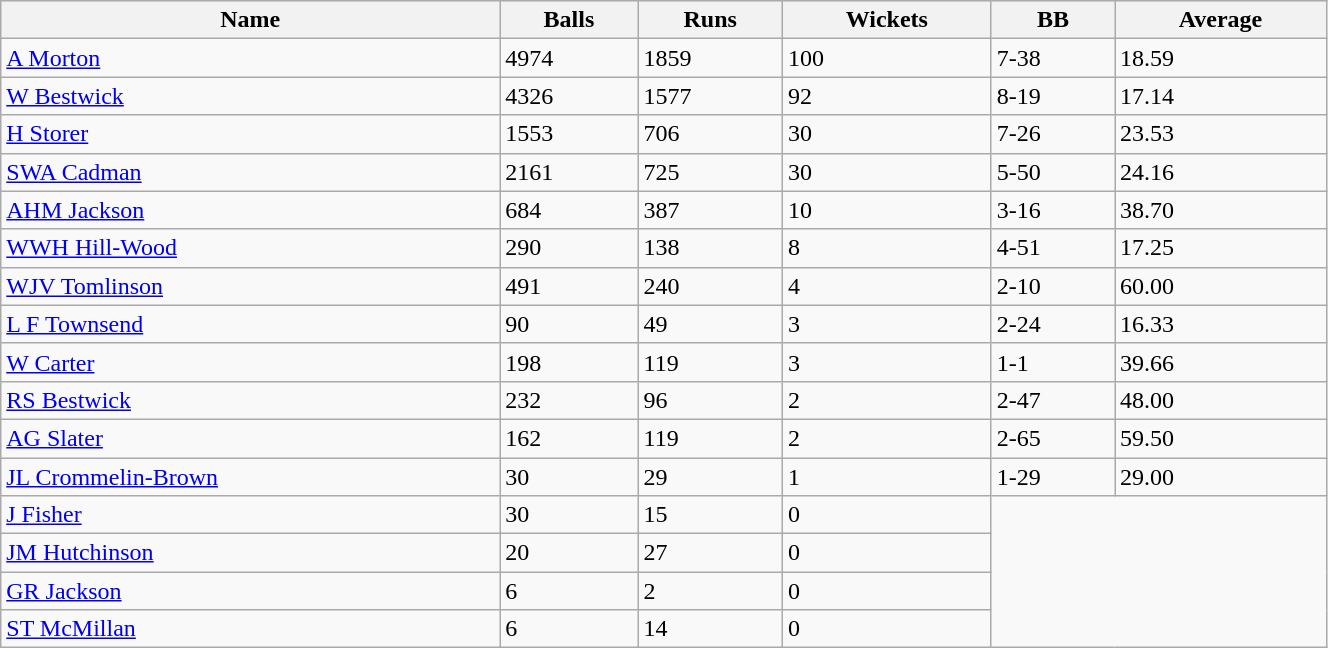<table class="wikitable sortable" style="width:70%;">
<tr style="background:#efefef;">
<th>Name</th>
<th>Balls</th>
<th>Runs</th>
<th>Wickets</th>
<th>BB</th>
<th>Average</th>
</tr>
<tr>
<td><a href='#'>A Morton</a></td>
<td>4974</td>
<td>1859</td>
<td>100</td>
<td>7-38</td>
<td>18.59</td>
</tr>
<tr>
<td><a href='#'>W Bestwick</a></td>
<td>4326</td>
<td>1577</td>
<td>92</td>
<td>8-19</td>
<td>17.14</td>
</tr>
<tr>
<td><a href='#'>H Storer</a></td>
<td>1553</td>
<td>706</td>
<td>30</td>
<td>7-26</td>
<td>23.53</td>
</tr>
<tr>
<td><a href='#'>SWA Cadman</a></td>
<td>2161</td>
<td>725</td>
<td>30</td>
<td>5-50</td>
<td>24.16</td>
</tr>
<tr>
<td><a href='#'>AHM Jackson</a></td>
<td>684</td>
<td>387</td>
<td>10</td>
<td>3-16</td>
<td>38.70</td>
</tr>
<tr>
<td><a href='#'>WWH Hill-Wood</a></td>
<td>290</td>
<td>138</td>
<td>8</td>
<td>4-51</td>
<td>17.25</td>
</tr>
<tr>
<td><a href='#'>WJV Tomlinson</a></td>
<td>491</td>
<td>240</td>
<td>4</td>
<td>2-10</td>
<td>60.00</td>
</tr>
<tr>
<td><a href='#'>L F Townsend</a></td>
<td>90</td>
<td>49</td>
<td>3</td>
<td>2-24</td>
<td>16.33</td>
</tr>
<tr>
<td><a href='#'>W Carter</a></td>
<td>198</td>
<td>119</td>
<td>3</td>
<td>1-1</td>
<td>39.66</td>
</tr>
<tr>
<td><a href='#'>RS Bestwick</a></td>
<td>232</td>
<td>96</td>
<td>2</td>
<td>2-47</td>
<td>48.00</td>
</tr>
<tr>
<td><a href='#'>AG Slater</a></td>
<td>162</td>
<td>119</td>
<td>2</td>
<td>2-65</td>
<td>59.50</td>
</tr>
<tr>
<td><a href='#'>JL Crommelin-Brown</a></td>
<td>30</td>
<td>29</td>
<td>1</td>
<td>1-29</td>
<td>29.00</td>
</tr>
<tr>
<td><a href='#'>J Fisher</a></td>
<td>30</td>
<td>15</td>
<td>0</td>
</tr>
<tr>
<td><a href='#'>JM Hutchinson</a></td>
<td>20</td>
<td>27</td>
<td>0</td>
</tr>
<tr>
<td><a href='#'>GR Jackson</a></td>
<td>6</td>
<td>2</td>
<td>0</td>
</tr>
<tr>
<td><a href='#'>ST McMillan</a></td>
<td>6</td>
<td>14</td>
<td>0 </td>
</tr>
</table>
